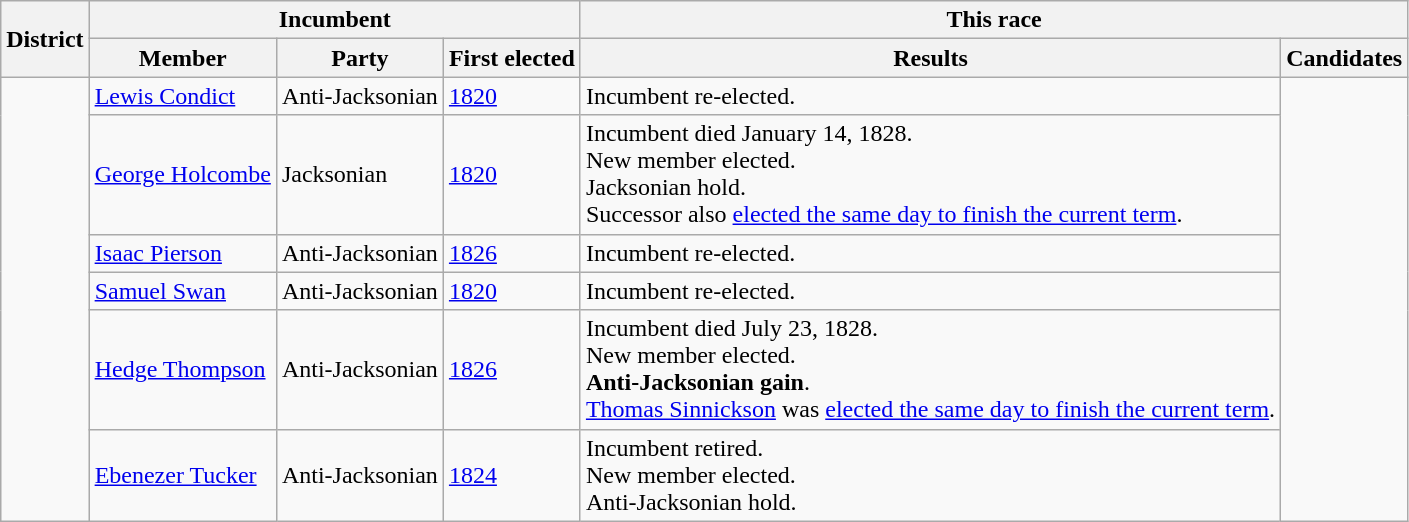<table class=wikitable>
<tr>
<th rowspan=2>District</th>
<th colspan=3>Incumbent</th>
<th colspan=2>This race</th>
</tr>
<tr>
<th>Member</th>
<th>Party</th>
<th>First elected</th>
<th>Results</th>
<th>Candidates</th>
</tr>
<tr>
<td rowspan=6><br></td>
<td><a href='#'>Lewis Condict</a></td>
<td>Anti-Jacksonian</td>
<td><a href='#'>1820</a></td>
<td>Incumbent re-elected.</td>
<td nowrap rowspan=6></td>
</tr>
<tr>
<td><a href='#'>George Holcombe</a></td>
<td>Jacksonian</td>
<td><a href='#'>1820</a></td>
<td>Incumbent died January 14, 1828.<br>New member elected.<br>Jacksonian hold.<br>Successor also <a href='#'>elected the same day to finish the current term</a>.</td>
</tr>
<tr>
<td><a href='#'>Isaac Pierson</a></td>
<td>Anti-Jacksonian</td>
<td><a href='#'>1826</a></td>
<td>Incumbent re-elected.</td>
</tr>
<tr>
<td><a href='#'>Samuel Swan</a></td>
<td>Anti-Jacksonian</td>
<td><a href='#'>1820</a></td>
<td>Incumbent re-elected.</td>
</tr>
<tr>
<td><a href='#'>Hedge Thompson</a></td>
<td>Anti-Jacksonian</td>
<td><a href='#'>1826</a></td>
<td>Incumbent died July 23, 1828.<br>New member elected.<br><strong>Anti-Jacksonian gain</strong>.<br><a href='#'>Thomas Sinnickson</a> was <a href='#'>elected the same day to finish the current term</a>.</td>
</tr>
<tr>
<td><a href='#'>Ebenezer Tucker</a></td>
<td>Anti-Jacksonian</td>
<td><a href='#'>1824</a></td>
<td>Incumbent retired.<br>New member elected.<br>Anti-Jacksonian hold.</td>
</tr>
</table>
